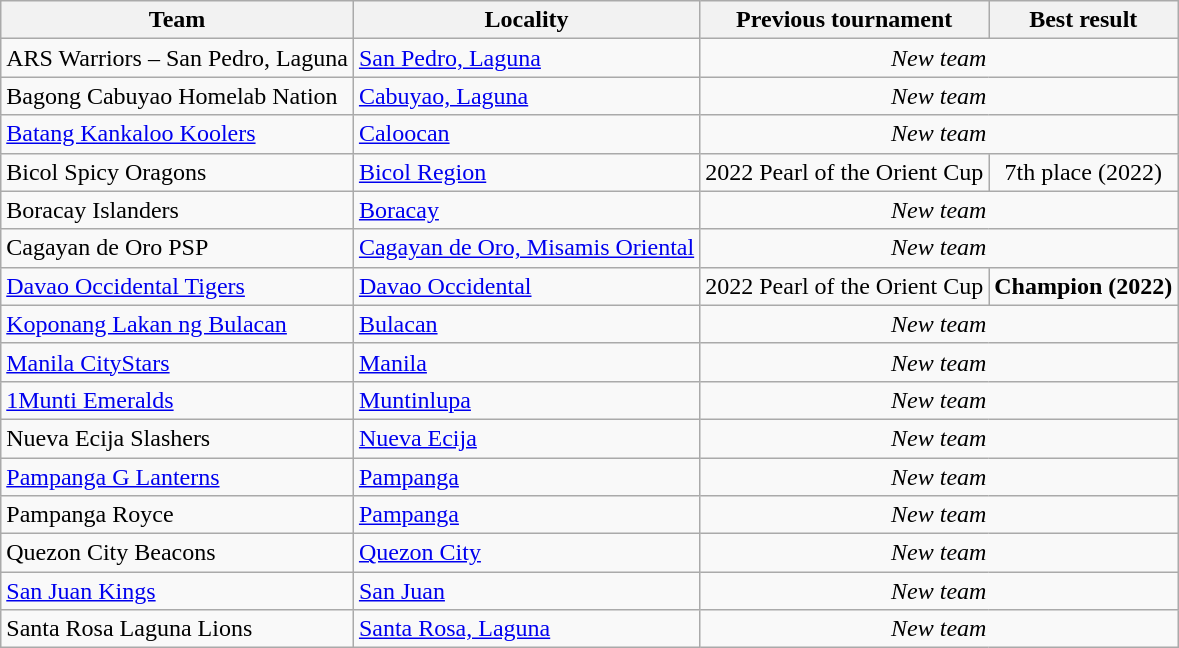<table class="wikitable">
<tr>
<th>Team</th>
<th>Locality</th>
<th>Previous tournament</th>
<th>Best result</th>
</tr>
<tr>
<td align=left>ARS Warriors – San Pedro, Laguna</td>
<td><a href='#'>San Pedro, Laguna</a></td>
<td align="center" colspan=2><em>New team</em></td>
</tr>
<tr>
<td align=left>Bagong Cabuyao Homelab Nation</td>
<td><a href='#'>Cabuyao, Laguna</a></td>
<td align="center" colspan=2><em>New team</em></td>
</tr>
<tr>
<td align=left><a href='#'>Batang Kankaloo Koolers</a></td>
<td><a href='#'>Caloocan</a></td>
<td align="center" colspan=2><em>New team</em></td>
</tr>
<tr>
<td align=left>Bicol Spicy Oragons</td>
<td><a href='#'>Bicol Region</a></td>
<td align="center">2022 Pearl of the Orient Cup</td>
<td align="center">7th place (2022)</td>
</tr>
<tr>
<td align=left>Boracay Islanders</td>
<td><a href='#'>Boracay</a></td>
<td align="center" colspan=2><em>New team</em></td>
</tr>
<tr>
<td align=left>Cagayan de Oro PSP</td>
<td><a href='#'>Cagayan de Oro, Misamis Oriental</a></td>
<td align="center" colspan=2><em>New team</em></td>
</tr>
<tr>
<td align=left><a href='#'>Davao Occidental Tigers</a></td>
<td><a href='#'>Davao Occidental</a></td>
<td align="center">2022 Pearl of the Orient Cup</td>
<td align="center"><strong>Champion (2022)</strong></td>
</tr>
<tr>
<td align=left><a href='#'>Koponang Lakan ng Bulacan</a></td>
<td><a href='#'>Bulacan</a></td>
<td align="center" colspan=2><em>New team</em></td>
</tr>
<tr>
<td align=left><a href='#'>Manila CityStars</a></td>
<td><a href='#'>Manila</a></td>
<td align="center" colspan=2><em>New team</em></td>
</tr>
<tr>
<td align=left><a href='#'>1Munti Emeralds</a></td>
<td><a href='#'>Muntinlupa</a></td>
<td align="center" colspan=2><em>New team</em></td>
</tr>
<tr>
<td align=left>Nueva Ecija Slashers</td>
<td><a href='#'>Nueva Ecija</a></td>
<td align="center" colspan=2><em>New team</em></td>
</tr>
<tr>
<td align=left><a href='#'>Pampanga G Lanterns</a></td>
<td><a href='#'>Pampanga</a></td>
<td align="center" colspan=2><em>New team</em></td>
</tr>
<tr>
<td align=left>Pampanga Royce</td>
<td><a href='#'>Pampanga</a></td>
<td align="center" colspan=2><em>New team</em></td>
</tr>
<tr>
<td align=left>Quezon City Beacons</td>
<td><a href='#'>Quezon City</a></td>
<td align="center" colspan=2><em>New team</em></td>
</tr>
<tr>
<td align=left><a href='#'>San Juan Kings</a></td>
<td><a href='#'>San Juan</a></td>
<td align="center" colspan=2><em>New team</em></td>
</tr>
<tr>
<td align=left>Santa Rosa Laguna Lions</td>
<td><a href='#'>Santa Rosa, Laguna</a></td>
<td align="center" colspan=2><em>New team</em></td>
</tr>
</table>
